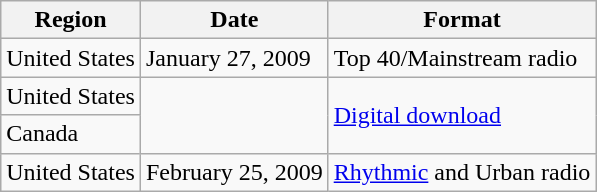<table class="wikitable">
<tr>
<th>Region</th>
<th>Date</th>
<th>Format</th>
</tr>
<tr>
<td>United States</td>
<td>January 27, 2009</td>
<td>Top 40/Mainstream radio</td>
</tr>
<tr>
<td>United States</td>
<td rowspan="2"></td>
<td rowspan="2"><a href='#'>Digital download</a></td>
</tr>
<tr>
<td>Canada</td>
</tr>
<tr>
<td>United States</td>
<td>February 25, 2009</td>
<td><a href='#'>Rhythmic</a> and Urban radio</td>
</tr>
</table>
